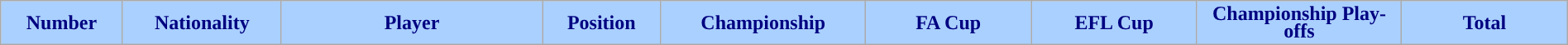<table class="wikitable sortable alternance" style="font-size:100%; text-align:center; line-height:14px; width:100%;">
<tr>
<th style="background:#AAD0FF; color:#000080; width:50px;">Number</th>
<th style="background:#AAD0FF; color:#000080; width:50px;">Nationality</th>
<th style="background:#AAD0FF; color:#000080; width:130px;">Player</th>
<th style="background:#AAD0FF; color:#000080; width:50px;">Position</th>
<th style="background:#AAD0FF; color:#000080; width:80px;">Championship</th>
<th style="background:#AAD0FF; color:#000080; width:80px;">FA Cup</th>
<th style="background:#AAD0FF; color:#000080; width:80px;">EFL Cup</th>
<th style="background:#AAD0FF; color:#000080; width:100px;">Championship Play-offs</th>
<th style="background:#AAD0FF; color:#000080; width:80px;">Total</th>
</tr>
</table>
